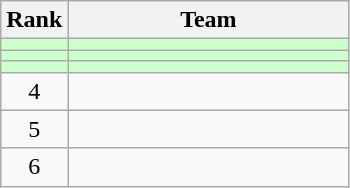<table class=wikitable style="text-align:center;">
<tr>
<th>Rank</th>
<th width=180>Team</th>
</tr>
<tr bgcolor=#CCFFCC>
<td></td>
<td align="left"></td>
</tr>
<tr bgcolor=#CCFFCC>
<td></td>
<td align="left"></td>
</tr>
<tr bgcolor=#CCFFCC>
<td></td>
<td align="left"></td>
</tr>
<tr>
<td>4</td>
<td align="left"></td>
</tr>
<tr>
<td>5</td>
<td align="left"></td>
</tr>
<tr>
<td>6</td>
<td align="left"></td>
</tr>
</table>
